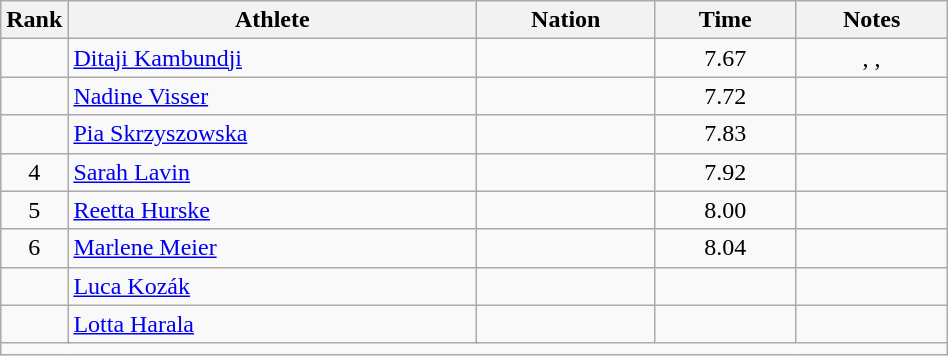<table class="wikitable sortable" style="text-align:center;width: 50%;">
<tr>
<th scope="col" style="width: 10px;">Rank</th>
<th scope="col">Athlete</th>
<th scope="col">Nation</th>
<th scope="col">Time</th>
<th scope="col">Notes</th>
</tr>
<tr>
<td></td>
<td align=left><a href='#'>Ditaji Kambundji</a></td>
<td align=left></td>
<td>7.67</td>
<td>, , </td>
</tr>
<tr>
<td></td>
<td align=left><a href='#'>Nadine Visser</a></td>
<td align=left></td>
<td>7.72</td>
<td></td>
</tr>
<tr>
<td></td>
<td align=left><a href='#'>Pia Skrzyszowska</a></td>
<td align=left></td>
<td>7.83</td>
<td></td>
</tr>
<tr>
<td>4</td>
<td align=left><a href='#'>Sarah Lavin</a></td>
<td align=left></td>
<td>7.92</td>
<td></td>
</tr>
<tr>
<td>5</td>
<td align=left><a href='#'>Reetta Hurske</a></td>
<td align=left></td>
<td>8.00</td>
<td></td>
</tr>
<tr>
<td>6</td>
<td align=left><a href='#'>Marlene Meier</a></td>
<td align=left></td>
<td>8.04</td>
<td></td>
</tr>
<tr>
<td></td>
<td align=left><a href='#'>Luca Kozák</a></td>
<td align=left></td>
<td></td>
<td></td>
</tr>
<tr>
<td></td>
<td align=left><a href='#'>Lotta Harala</a></td>
<td align=left></td>
<td></td>
<td></td>
</tr>
<tr class="sortbottom">
<td colspan="5"></td>
</tr>
</table>
